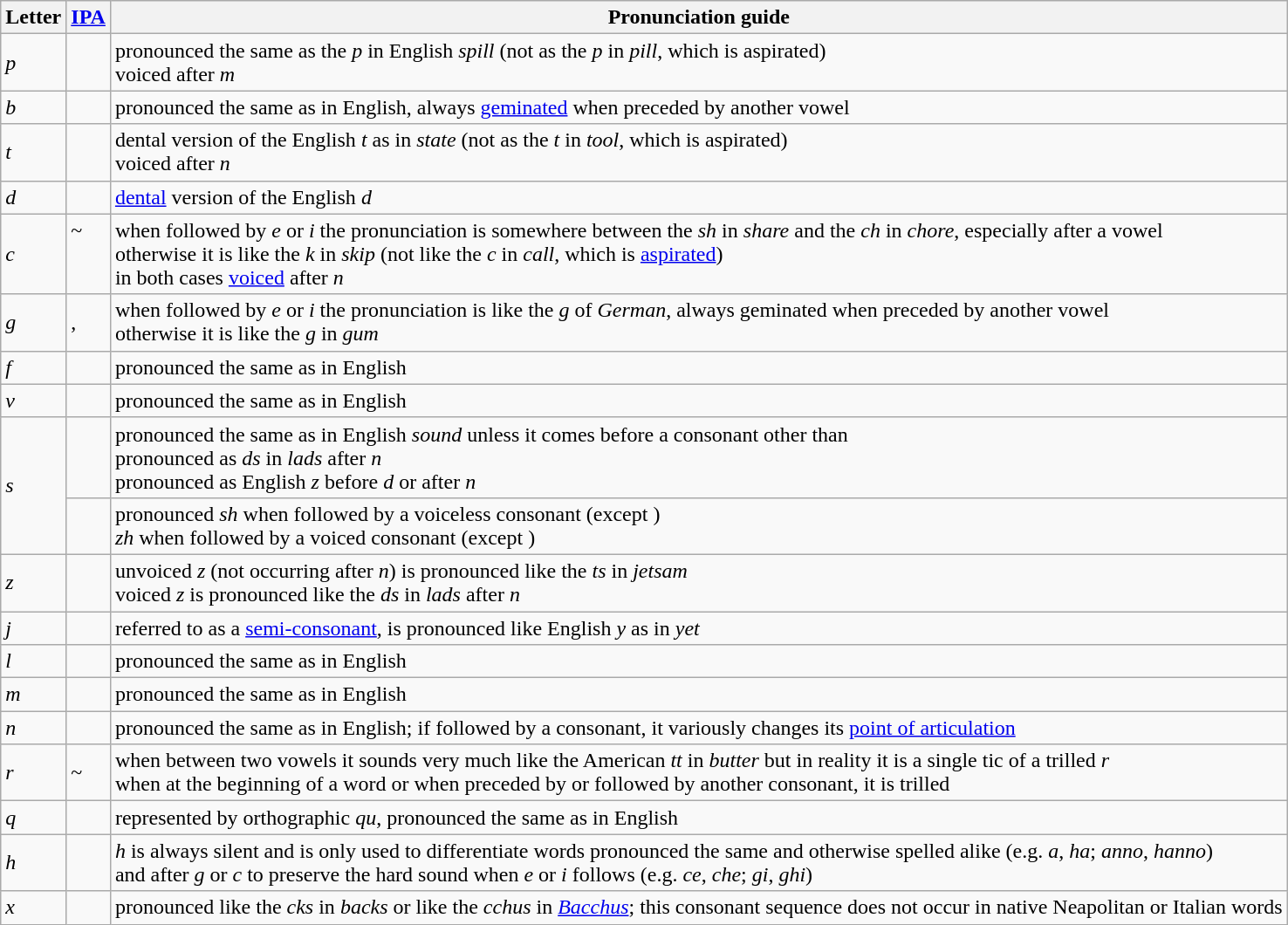<table class="wikitable">
<tr>
<th>Letter</th>
<th><a href='#'>IPA</a></th>
<th>Pronunciation guide</th>
</tr>
<tr>
<td><em>p</em></td>
<td><br></td>
<td>pronounced the same as the <em>p</em> in English <em>spill</em> (not as the <em>p</em> in <em>pill</em>, which is aspirated)<br>voiced after <em>m</em></td>
</tr>
<tr>
<td><em>b</em></td>
<td></td>
<td>pronounced the same as in English, always <a href='#'>geminated</a> when preceded by another vowel</td>
</tr>
<tr>
<td><em>t</em></td>
<td><br></td>
<td>dental version of the English <em>t</em> as in <em>state</em> (not as the <em>t</em> in <em>tool</em>, which is aspirated)<br>voiced after <em>n</em></td>
</tr>
<tr>
<td><em>d</em></td>
<td></td>
<td><a href='#'>dental</a> version of the English <em>d</em></td>
</tr>
<tr>
<td><em>c</em></td>
<td>~<br><br><br></td>
<td>when followed by <em>e</em> or <em>i</em> the pronunciation is somewhere between the <em>sh</em> in <em>share</em> and the <em>ch</em> in <em>chore</em>, especially after a vowel<br>otherwise it is like the <em>k</em> in <em>skip</em> (not like the <em>c</em> in <em>call</em>, which is <a href='#'>aspirated</a>)<br>in both cases <a href='#'>voiced</a> after <em>n</em></td>
</tr>
<tr>
<td><em>g</em></td>
<td>,<br></td>
<td>when followed by <em>e</em> or <em>i</em> the pronunciation is like the <em>g</em> of <em>German</em>, always geminated when preceded by another vowel<br>otherwise it is like the <em>g</em> in <em>gum</em></td>
</tr>
<tr>
<td><em>f</em></td>
<td></td>
<td>pronounced the same as in English</td>
</tr>
<tr>
<td><em>v</em></td>
<td></td>
<td>pronounced the same as in English</td>
</tr>
<tr>
<td rowspan="2"><em>s</em></td>
<td><br><br></td>
<td>pronounced the same as in English <em>sound</em> unless it comes before a consonant other than <br>pronounced as <em>ds</em> in <em>lads</em> after <em>n</em><br>pronounced as English <em>z</em> before <em>d</em> or after <em>n</em></td>
</tr>
<tr>
<td><br></td>
<td>pronounced <em>sh</em> when followed by a voiceless consonant (except )<br><em>zh</em> when followed by a voiced consonant (except )</td>
</tr>
<tr>
<td><em>z</em></td>
<td><br></td>
<td>unvoiced <em>z</em> (not occurring after <em>n</em>) is pronounced like the <em>ts</em> in <em>jetsam</em><br>voiced <em>z</em> is pronounced like the <em>ds</em> in <em>lads</em> after <em>n</em></td>
</tr>
<tr>
<td><em>j</em></td>
<td></td>
<td>referred to as a <a href='#'>semi-consonant</a>, is pronounced like English <em>y</em> as in <em>yet</em></td>
</tr>
<tr>
<td><em>l</em></td>
<td></td>
<td>pronounced the same as in English</td>
</tr>
<tr>
<td><em>m</em></td>
<td></td>
<td>pronounced the same as in English</td>
</tr>
<tr>
<td><em>n</em></td>
<td></td>
<td>pronounced the same as in English; if followed by a consonant, it variously changes its <a href='#'>point of articulation</a></td>
</tr>
<tr>
<td><em>r</em></td>
<td>~</td>
<td>when between two vowels it sounds very much like the American <em>tt</em> in <em>butter</em> but in reality it is a single tic of a trilled <em>r</em><br>when at the beginning of a word or when preceded by or followed by another consonant, it is trilled</td>
</tr>
<tr>
<td><em>q</em></td>
<td></td>
<td>represented by orthographic <em>qu</em>, pronounced the same as in English</td>
</tr>
<tr>
<td><em>h</em></td>
<td></td>
<td><em>h</em> is always silent and is only used to differentiate words pronounced the same and otherwise spelled alike (e.g. <em>a</em>, <em>ha</em>; <em>anno</em>, <em>hanno</em>)<br>and after <em>g</em> or <em>c</em> to preserve the hard sound when <em>e</em> or <em>i</em> follows (e.g. <em>ce</em>, <em>che</em>; <em>gi</em>, <em>ghi</em>)</td>
</tr>
<tr>
<td><em>x</em></td>
<td></td>
<td>pronounced like the <em>cks</em> in <em>backs</em> or like the <em>cchus</em> in <em><a href='#'>Bacchus</a></em>; this consonant sequence does not occur in native Neapolitan or Italian words</td>
</tr>
</table>
